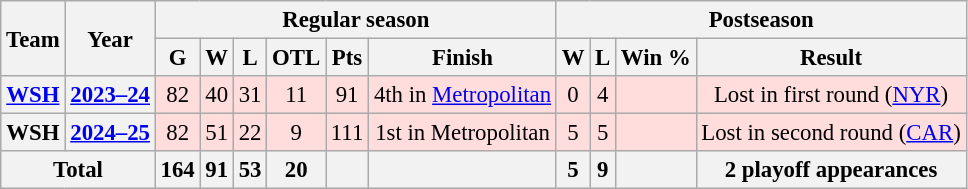<table class="wikitable" style="font-size:95%; text-align:center;">
<tr>
<th rowspan="2">Team</th>
<th rowspan="2">Year</th>
<th colspan="6">Regular season</th>
<th colspan="4">Postseason</th>
</tr>
<tr>
<th>G</th>
<th>W</th>
<th>L</th>
<th>OTL</th>
<th>Pts</th>
<th>Finish</th>
<th>W</th>
<th>L</th>
<th>Win %</th>
<th>Result</th>
</tr>
<tr style="background:#fdd;">
<th><a href='#'>WSH</a></th>
<th><a href='#'>2023–24</a></th>
<td>82</td>
<td>40</td>
<td>31</td>
<td>11</td>
<td>91</td>
<td>4th in <a href='#'>Metropolitan</a></td>
<td>0</td>
<td>4</td>
<td></td>
<td>Lost in first round (<a href='#'>NYR</a>)</td>
</tr>
<tr style="background:#fdd;">
<th>WSH</th>
<th><a href='#'>2024–25</a></th>
<td>82</td>
<td>51</td>
<td>22</td>
<td>9</td>
<td>111</td>
<td>1st in Metropolitan</td>
<td>5</td>
<td>5</td>
<td></td>
<td>Lost in second round (<a href='#'>CAR</a>)</td>
</tr>
<tr>
<th colspan="2">Total</th>
<th>164</th>
<th>91</th>
<th>53</th>
<th>20</th>
<th> </th>
<th> </th>
<th>5</th>
<th>9</th>
<th></th>
<th>2 playoff appearances</th>
</tr>
</table>
